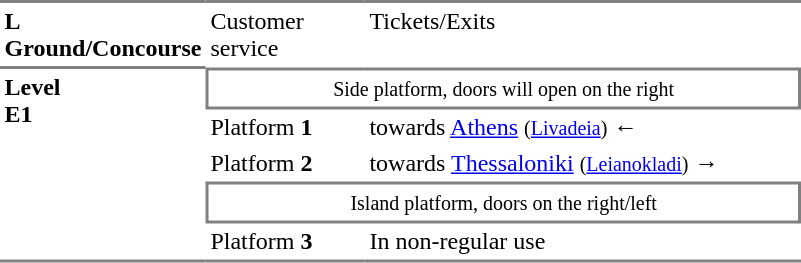<table table border=0 cellspacing=0 cellpadding=3>
<tr>
<td style="border-bottom:solid 2px gray;border-top:solid 2px gray;" width=50 valign=top><strong>L<br>Ground/Concourse</strong></td>
<td style="border-top:solid 2px gray;border-bottom:solid 1px gray;" width=100 valign=top>Customer service</td>
<td style="border-top:solid 2px gray;border-bottom:solid 1px gray;" width=285 valign=top>Tickets/Exits</td>
</tr>
<tr>
<td style="border-bottom:solid 2px gray;" rowspan=12 valign=top><strong>Level<br>Ε1</strong></td>
<td style="border-top:solid 1px gray;border-right:solid 2px gray;border-left:solid 2px gray;border-bottom:solid 2px gray;text-align:center;" colspan=2><small>Side platform, doors will open on the right</small></td>
</tr>
<tr>
<td>Platform <span><strong>1</strong></span></td>
<td> towards <a href='#'>Athens</a> <small> (<a href='#'>Livadeia</a>)</small> ←</td>
</tr>
<tr>
<td>Platform <span><strong>2</strong></span></td>
<td> towards <a href='#'>Thessaloniki</a> <small>(<a href='#'>Leianokladi</a>)</small> →</td>
</tr>
<tr>
<td style="border-top:solid 2px gray;border-right:solid 2px gray;border-left:solid 2px gray;border-bottom:solid 2px gray;text-align:center;" colspan=2><small>Island platform, doors on the right/left</small></td>
</tr>
<tr>
<td style="border-bottom:solid 2px gray;">Platform <span><strong>3</strong></span></td>
<td style="border-bottom:solid 2px gray;">In non-regular use</td>
</tr>
</table>
